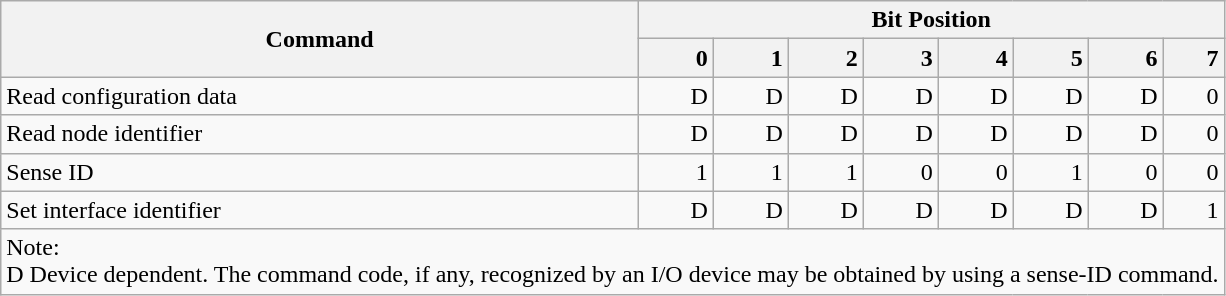<table class="wikitable">
<tr>
<th scope="col" rowspan="2">Command</th>
<th scope="col" colspan="8">Bit Position</th>
</tr>
<tr>
<th scope="col" style="text-align: right;">0</th>
<th scope="col" style="text-align: right;">1</th>
<th scope="col" style="text-align: right;">2</th>
<th scope="col" style="text-align: right;">3</th>
<th scope="col" style="text-align: right;">4</th>
<th scope="col" style="text-align: right;">5</th>
<th scope="col" style="text-align: right;">6</th>
<th scope="col" style="text-align: right;">7</th>
</tr>
<tr>
<td>Read configuration data</td>
<td style="text-align: right;">D</td>
<td style="text-align: right;">D</td>
<td style="text-align: right;">D</td>
<td style="text-align: right;">D</td>
<td style="text-align: right;">D</td>
<td style="text-align: right;">D</td>
<td style="text-align: right;">D</td>
<td style="text-align: right;">0</td>
</tr>
<tr>
<td>Read node identifier</td>
<td style="text-align: right;">D</td>
<td style="text-align: right;">D</td>
<td style="text-align: right;">D</td>
<td style="text-align: right;">D</td>
<td style="text-align: right;">D</td>
<td style="text-align: right;">D</td>
<td style="text-align: right;">D</td>
<td style="text-align: right;">0</td>
</tr>
<tr>
<td>Sense ID</td>
<td style="text-align: right;">1</td>
<td style="text-align: right;">1</td>
<td style="text-align: right;">1</td>
<td style="text-align: right;">0</td>
<td style="text-align: right;">0</td>
<td style="text-align: right;">1</td>
<td style="text-align: right;">0</td>
<td style="text-align: right;">0</td>
</tr>
<tr>
<td>Set interface identifier</td>
<td style="text-align: right;">D</td>
<td style="text-align: right;">D</td>
<td style="text-align: right;">D</td>
<td style="text-align: right;">D</td>
<td style="text-align: right;">D</td>
<td style="text-align: right;">D</td>
<td style="text-align: right;">D</td>
<td style="text-align: right;">1</td>
</tr>
<tr>
<td colspan="9">Note:<br>D Device dependent. The command code, if any, recognized by an I/O device may be obtained by using a sense-ID command.</td>
</tr>
</table>
